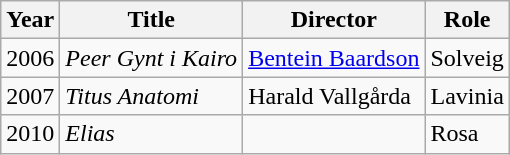<table class="wikitable" |>
<tr>
<th>Year</th>
<th>Title</th>
<th>Director</th>
<th>Role</th>
</tr>
<tr>
<td>2006</td>
<td><em>Peer Gynt i Kairo</em></td>
<td><a href='#'>Bentein Baardson</a></td>
<td>Solveig</td>
</tr>
<tr>
<td>2007</td>
<td><em>Titus Anatomi</em></td>
<td>Harald Vallgårda</td>
<td>Lavinia</td>
</tr>
<tr>
<td>2010</td>
<td><em>Elias</em></td>
<td></td>
<td>Rosa</td>
</tr>
</table>
